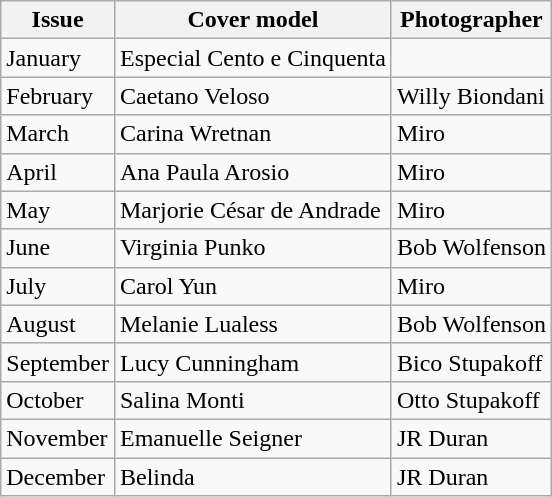<table class="wikitable">
<tr>
<th>Issue</th>
<th>Cover model</th>
<th>Photographer</th>
</tr>
<tr>
<td>January</td>
<td>Especial Cento e Cinquenta</td>
<td></td>
</tr>
<tr>
<td>February</td>
<td>Caetano Veloso</td>
<td>Willy Biondani</td>
</tr>
<tr>
<td>March</td>
<td>Carina Wretnan</td>
<td>Miro</td>
</tr>
<tr>
<td>April</td>
<td>Ana Paula Arosio</td>
<td>Miro</td>
</tr>
<tr>
<td>May</td>
<td>Marjorie César de Andrade</td>
<td>Miro</td>
</tr>
<tr>
<td>June</td>
<td>Virginia Punko</td>
<td>Bob Wolfenson</td>
</tr>
<tr>
<td>July</td>
<td>Carol Yun</td>
<td>Miro</td>
</tr>
<tr>
<td>August</td>
<td>Melanie Lualess</td>
<td>Bob Wolfenson</td>
</tr>
<tr>
<td>September</td>
<td>Lucy Cunningham</td>
<td>Bico Stupakoff</td>
</tr>
<tr>
<td>October</td>
<td>Salina Monti</td>
<td>Otto Stupakoff</td>
</tr>
<tr>
<td>November</td>
<td>Emanuelle Seigner</td>
<td>JR Duran</td>
</tr>
<tr>
<td>December</td>
<td>Belinda</td>
<td>JR Duran</td>
</tr>
</table>
